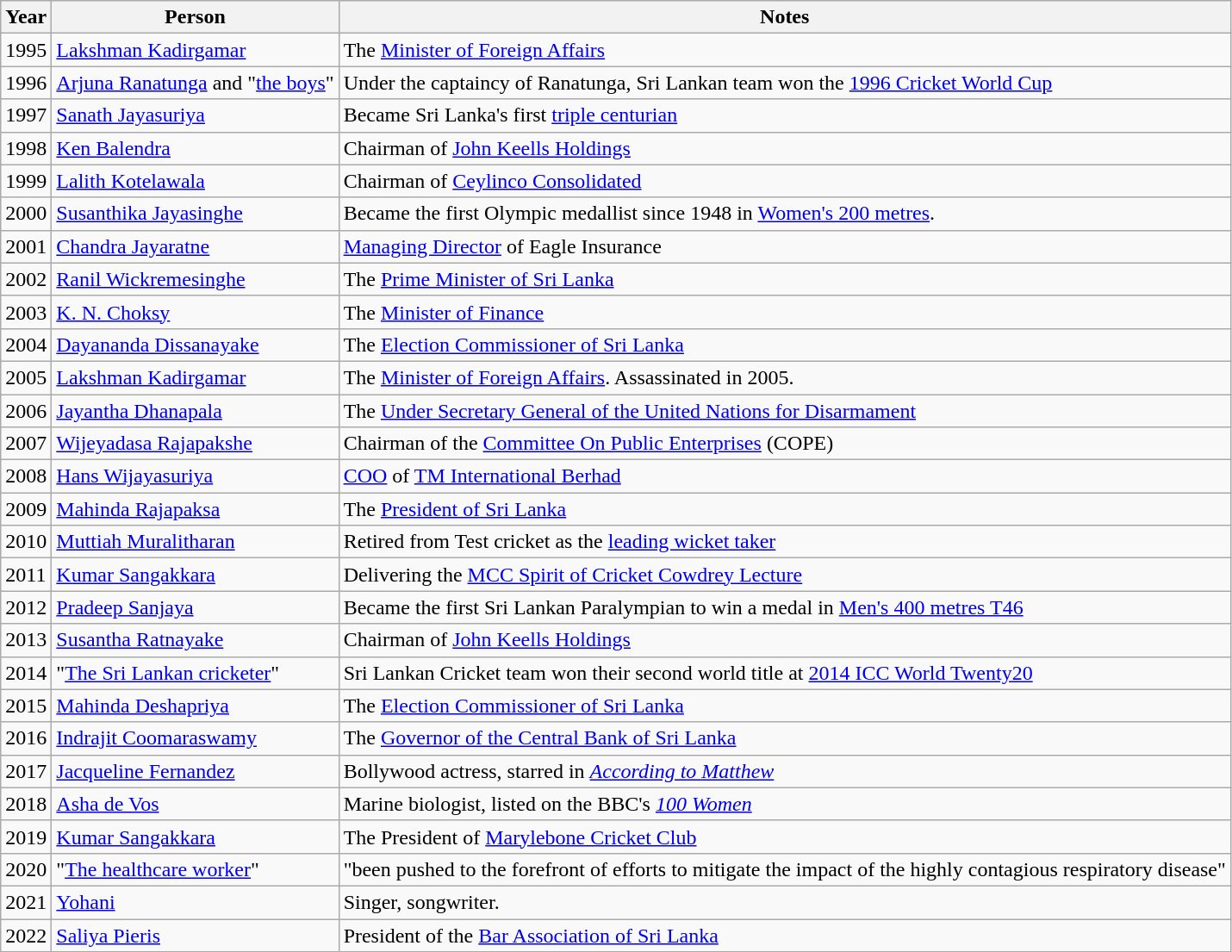<table class="wikitable">
<tr>
<th>Year</th>
<th>Person</th>
<th>Notes</th>
</tr>
<tr>
<td>1995</td>
<td><a href='#'>Lakshman Kadirgamar</a></td>
<td>The <a href='#'>Minister of Foreign Affairs</a></td>
</tr>
<tr>
<td>1996</td>
<td><a href='#'>Arjuna Ranatunga</a> and "<a href='#'>the boys</a>"</td>
<td>Under the captaincy of Ranatunga, Sri Lankan team won the <a href='#'>1996 Cricket World Cup</a></td>
</tr>
<tr>
<td>1997</td>
<td><a href='#'>Sanath Jayasuriya</a></td>
<td>Became Sri Lanka's first <a href='#'>triple centurian</a></td>
</tr>
<tr>
<td>1998</td>
<td><a href='#'>Ken Balendra</a></td>
<td>Chairman of <a href='#'>John Keells Holdings</a></td>
</tr>
<tr>
<td>1999</td>
<td><a href='#'>Lalith Kotelawala</a></td>
<td>Chairman of <a href='#'>Ceylinco Consolidated</a></td>
</tr>
<tr>
<td>2000</td>
<td><a href='#'>Susanthika Jayasinghe</a></td>
<td>Became the first Olympic medallist since 1948 in <a href='#'>Women's 200 metres</a>.</td>
</tr>
<tr>
<td>2001</td>
<td><a href='#'>Chandra Jayaratne</a></td>
<td><a href='#'>Managing Director</a> of Eagle Insurance</td>
</tr>
<tr>
<td>2002</td>
<td><a href='#'>Ranil Wickremesinghe</a></td>
<td>The <a href='#'>Prime Minister of Sri Lanka</a></td>
</tr>
<tr>
<td>2003</td>
<td><a href='#'>K. N. Choksy</a></td>
<td>The <a href='#'>Minister of Finance</a></td>
</tr>
<tr>
<td>2004</td>
<td><a href='#'>Dayananda Dissanayake</a></td>
<td>The <a href='#'>Election Commissioner of Sri Lanka</a></td>
</tr>
<tr>
<td>2005</td>
<td><a href='#'>Lakshman Kadirgamar</a></td>
<td>The <a href='#'>Minister of Foreign Affairs</a>. Assassinated in 2005.</td>
</tr>
<tr>
<td>2006</td>
<td><a href='#'>Jayantha Dhanapala</a></td>
<td>The <a href='#'>Under Secretary General of the United Nations for Disarmament</a></td>
</tr>
<tr>
<td>2007</td>
<td><a href='#'>Wijeyadasa Rajapakshe</a></td>
<td>Chairman of the <a href='#'>Committee On Public Enterprises</a> (COPE)</td>
</tr>
<tr>
<td>2008</td>
<td><a href='#'>Hans Wijayasuriya</a></td>
<td><a href='#'>COO</a> of <a href='#'>TM International Berhad</a></td>
</tr>
<tr>
<td>2009</td>
<td><a href='#'>Mahinda Rajapaksa</a></td>
<td>The <a href='#'>President of Sri Lanka</a></td>
</tr>
<tr>
<td>2010</td>
<td><a href='#'>Muttiah Muralitharan</a></td>
<td>Retired from Test cricket as the <a href='#'>leading wicket taker</a></td>
</tr>
<tr>
<td>2011</td>
<td><a href='#'>Kumar Sangakkara</a></td>
<td>Delivering the <a href='#'>MCC Spirit of Cricket Cowdrey Lecture</a></td>
</tr>
<tr>
<td>2012</td>
<td><a href='#'>Pradeep Sanjaya</a></td>
<td>Became the first Sri Lankan Paralympian to win a medal in <a href='#'>Men's 400 metres T46</a></td>
</tr>
<tr>
<td>2013</td>
<td><a href='#'>Susantha Ratnayake</a></td>
<td>Chairman of <a href='#'>John Keells Holdings</a></td>
</tr>
<tr>
<td>2014</td>
<td>"<a href='#'>The Sri Lankan cricketer</a>"</td>
<td>Sri Lankan Cricket team won their second world title at <a href='#'>2014 ICC World Twenty20</a></td>
</tr>
<tr>
<td>2015</td>
<td><a href='#'>Mahinda Deshapriya</a></td>
<td>The <a href='#'>Election Commissioner of Sri Lanka</a></td>
</tr>
<tr>
<td>2016</td>
<td><a href='#'>Indrajit Coomaraswamy</a></td>
<td>The <a href='#'>Governor of the Central Bank of Sri Lanka</a></td>
</tr>
<tr>
<td>2017</td>
<td><a href='#'>Jacqueline Fernandez</a></td>
<td>Bollywood actress, starred in <em><a href='#'>According to Matthew</a></em></td>
</tr>
<tr>
<td>2018</td>
<td><a href='#'>Asha de Vos</a></td>
<td>Marine biologist, listed on the BBC's <em><a href='#'>100 Women</a></em></td>
</tr>
<tr>
<td>2019</td>
<td><a href='#'>Kumar Sangakkara</a></td>
<td>The President of <a href='#'>Marylebone Cricket Club</a></td>
</tr>
<tr>
<td>2020</td>
<td>"<a href='#'>The healthcare worker</a>"</td>
<td>"been pushed to the forefront of efforts to mitigate the impact of the highly contagious respiratory disease"</td>
</tr>
<tr>
<td>2021</td>
<td><a href='#'>Yohani</a></td>
<td>Singer, songwriter.</td>
</tr>
<tr>
<td>2022</td>
<td><a href='#'>Saliya Pieris</a></td>
<td>President of the <a href='#'>Bar Association of Sri Lanka</a></td>
</tr>
</table>
